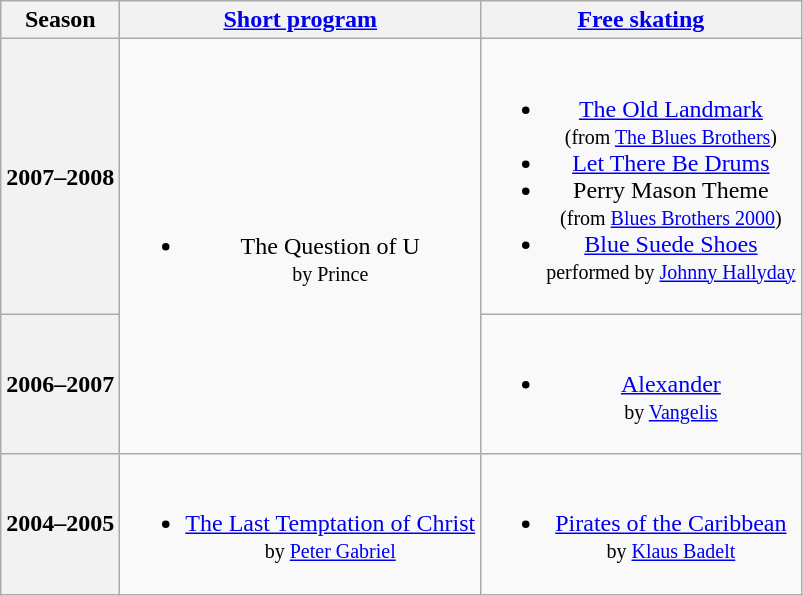<table class=wikitable style=text-align:center>
<tr>
<th>Season</th>
<th><a href='#'>Short program</a></th>
<th><a href='#'>Free skating</a></th>
</tr>
<tr>
<th>2007–2008 <br> </th>
<td rowspan=2><br><ul><li>The Question of U <br><small> by Prince </small></li></ul></td>
<td><br><ul><li><a href='#'>The Old Landmark</a> <br><small> (from <a href='#'>The Blues Brothers</a>) </small></li><li><a href='#'>Let There Be Drums</a></li><li>Perry Mason Theme <br><small> (from <a href='#'>Blues Brothers 2000</a>) </small></li><li><a href='#'>Blue Suede Shoes</a> <br><small> performed by <a href='#'>Johnny Hallyday</a> </small></li></ul></td>
</tr>
<tr>
<th>2006–2007 <br> </th>
<td><br><ul><li><a href='#'>Alexander</a> <br><small> by <a href='#'>Vangelis</a> </small></li></ul></td>
</tr>
<tr>
<th>2004–2005 <br> </th>
<td><br><ul><li><a href='#'>The Last Temptation of Christ</a> <br><small> by <a href='#'>Peter Gabriel</a> </small></li></ul></td>
<td><br><ul><li><a href='#'>Pirates of the Caribbean</a> <br><small> by <a href='#'>Klaus Badelt</a> </small></li></ul></td>
</tr>
</table>
